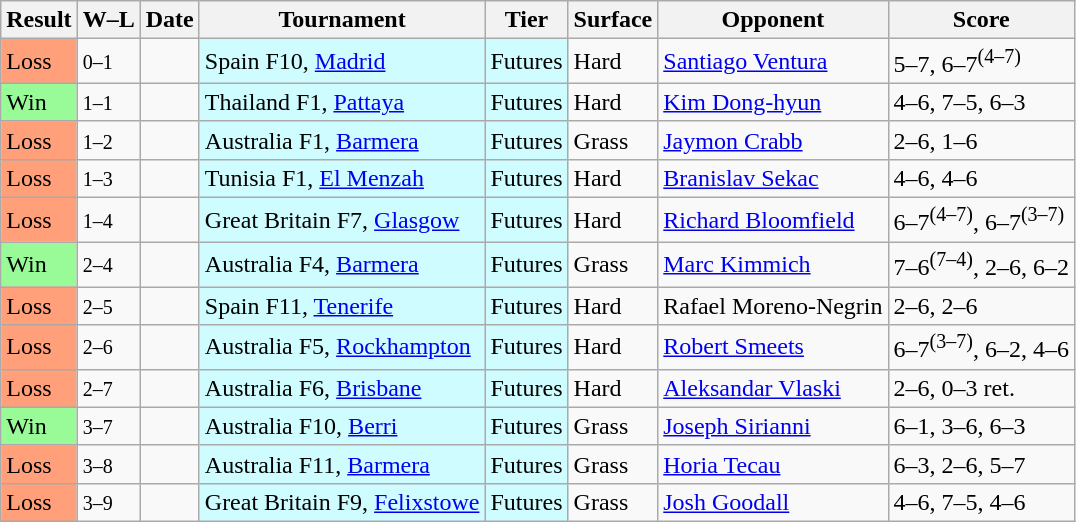<table class="sortable wikitable">
<tr>
<th>Result</th>
<th class="unsortable">W–L</th>
<th>Date</th>
<th>Tournament</th>
<th>Tier</th>
<th>Surface</th>
<th>Opponent</th>
<th class="unsortable">Score</th>
</tr>
<tr>
<td style="background:#ffa07a;">Loss</td>
<td><small>0–1</small></td>
<td></td>
<td style="background:#cffcff;">Spain F10, <a href='#'>Madrid</a></td>
<td style="background:#cffcff;">Futures</td>
<td>Hard</td>
<td> <a href='#'>Santiago Ventura</a></td>
<td>5–7, 6–7<sup>(4–7)</sup></td>
</tr>
<tr>
<td style="background:#98fb98;">Win</td>
<td><small>1–1</small></td>
<td></td>
<td style="background:#cffcff;">Thailand F1, <a href='#'>Pattaya</a></td>
<td style="background:#cffcff;">Futures</td>
<td>Hard</td>
<td> <a href='#'>Kim Dong-hyun</a></td>
<td>4–6, 7–5, 6–3</td>
</tr>
<tr>
<td style="background:#ffa07a;">Loss</td>
<td><small>1–2</small></td>
<td></td>
<td style="background:#cffcff;">Australia F1, <a href='#'>Barmera</a></td>
<td style="background:#cffcff;">Futures</td>
<td>Grass</td>
<td> <a href='#'>Jaymon Crabb</a></td>
<td>2–6, 1–6</td>
</tr>
<tr>
<td style="background:#ffa07a;">Loss</td>
<td><small>1–3</small></td>
<td></td>
<td style="background:#cffcff;">Tunisia F1, <a href='#'>El Menzah</a></td>
<td style="background:#cffcff;">Futures</td>
<td>Hard</td>
<td> <a href='#'>Branislav Sekac</a></td>
<td>4–6, 4–6</td>
</tr>
<tr>
<td style="background:#ffa07a;">Loss</td>
<td><small>1–4</small></td>
<td></td>
<td style="background:#cffcff;">Great Britain F7, <a href='#'>Glasgow</a></td>
<td style="background:#cffcff;">Futures</td>
<td>Hard</td>
<td> <a href='#'>Richard Bloomfield</a></td>
<td>6–7<sup>(4–7)</sup>, 6–7<sup>(3–7)</sup></td>
</tr>
<tr>
<td style="background:#98fb98;">Win</td>
<td><small>2–4</small></td>
<td></td>
<td style="background:#cffcff;">Australia F4, <a href='#'>Barmera</a></td>
<td style="background:#cffcff;">Futures</td>
<td>Grass</td>
<td> <a href='#'>Marc Kimmich</a></td>
<td>7–6<sup>(7–4)</sup>, 2–6, 6–2</td>
</tr>
<tr>
<td style="background:#ffa07a;">Loss</td>
<td><small>2–5</small></td>
<td></td>
<td style="background:#cffcff;">Spain F11, <a href='#'>Tenerife</a></td>
<td style="background:#cffcff;">Futures</td>
<td>Hard</td>
<td> Rafael Moreno-Negrin</td>
<td>2–6, 2–6</td>
</tr>
<tr>
<td style="background:#ffa07a;">Loss</td>
<td><small>2–6</small></td>
<td></td>
<td style="background:#cffcff;">Australia F5, <a href='#'>Rockhampton</a></td>
<td style="background:#cffcff;">Futures</td>
<td>Hard</td>
<td> <a href='#'>Robert Smeets</a></td>
<td>6–7<sup>(3–7)</sup>, 6–2, 4–6</td>
</tr>
<tr>
<td style="background:#ffa07a;">Loss</td>
<td><small>2–7</small></td>
<td></td>
<td style="background:#cffcff;">Australia F6, <a href='#'>Brisbane</a></td>
<td style="background:#cffcff;">Futures</td>
<td>Hard</td>
<td> <a href='#'>Aleksandar Vlaski</a></td>
<td>2–6, 0–3 ret.</td>
</tr>
<tr>
<td style="background:#98fb98;">Win</td>
<td><small>3–7</small></td>
<td></td>
<td style="background:#cffcff;">Australia F10, <a href='#'>Berri</a></td>
<td style="background:#cffcff;">Futures</td>
<td>Grass</td>
<td> <a href='#'>Joseph Sirianni</a></td>
<td>6–1, 3–6, 6–3</td>
</tr>
<tr>
<td style="background:#ffa07a;">Loss</td>
<td><small>3–8</small></td>
<td></td>
<td style="background:#cffcff;">Australia F11, <a href='#'>Barmera</a></td>
<td style="background:#cffcff;">Futures</td>
<td>Grass</td>
<td> <a href='#'>Horia Tecau</a></td>
<td>6–3, 2–6, 5–7</td>
</tr>
<tr>
<td style="background:#ffa07a;">Loss</td>
<td><small>3–9</small></td>
<td></td>
<td style="background:#cffcff;">Great Britain F9, <a href='#'>Felixstowe</a></td>
<td style="background:#cffcff;">Futures</td>
<td>Grass</td>
<td> <a href='#'>Josh Goodall</a></td>
<td>4–6, 7–5, 4–6</td>
</tr>
</table>
